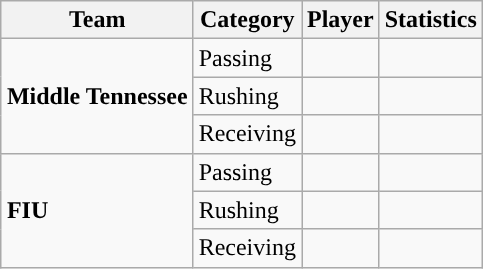<table class="wikitable" style="float: right;">
<tr>
<th>Team</th>
<th>Category</th>
<th>Player</th>
<th>Statistics</th>
</tr>
<tr>
<td rowspan=3><strong>Middle Tennessee</strong></td>
<td>Passing</td>
<td></td>
<td></td>
</tr>
<tr>
<td>Rushing</td>
<td></td>
<td></td>
</tr>
<tr>
<td>Receiving</td>
<td></td>
<td></td>
</tr>
<tr>
<td rowspan=3><strong>FIU</strong></td>
<td>Passing</td>
<td></td>
<td></td>
</tr>
<tr>
<td>Rushing</td>
<td></td>
<td></td>
</tr>
<tr>
<td>Receiving</td>
<td></td>
<td></td>
</tr>
</table>
